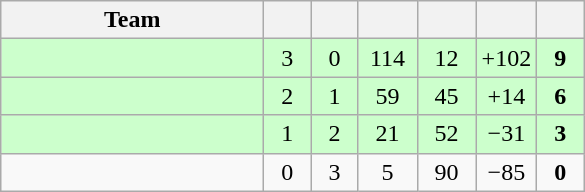<table class="wikitable" style="text-align:center;">
<tr>
<th style="width:10.5em;">Team</th>
<th style="width:1.5em;"></th>
<th style="width:1.5em;"></th>
<th style="width:2.0em;"></th>
<th style="width:2.0em;"></th>
<th style="width:2.0em;"></th>
<th style="width:1.5em;"></th>
</tr>
<tr bgcolor=#cfc>
<td align="left"></td>
<td>3</td>
<td>0</td>
<td>114</td>
<td>12</td>
<td>+102</td>
<td><strong>9</strong></td>
</tr>
<tr bgcolor=#cfc>
<td align="left"></td>
<td>2</td>
<td>1</td>
<td>59</td>
<td>45</td>
<td>+14</td>
<td><strong>6</strong></td>
</tr>
<tr bgcolor=#cfc>
<td align="left"></td>
<td>1</td>
<td>2</td>
<td>21</td>
<td>52</td>
<td>−31</td>
<td><strong>3</strong></td>
</tr>
<tr>
<td align="left"></td>
<td>0</td>
<td>3</td>
<td>5</td>
<td>90</td>
<td>−85</td>
<td><strong>0</strong></td>
</tr>
</table>
